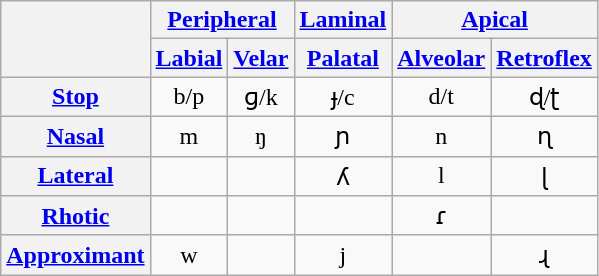<table class="wikitable" style="text-align:center">
<tr>
<th rowspan="2"></th>
<th colspan="2"><a href='#'>Peripheral</a></th>
<th><a href='#'>Laminal</a></th>
<th colspan="2"><a href='#'>Apical</a></th>
</tr>
<tr>
<th><a href='#'>Labial</a></th>
<th><a href='#'>Velar</a></th>
<th><a href='#'>Palatal</a></th>
<th><a href='#'>Alveolar</a></th>
<th><a href='#'>Retroflex</a></th>
</tr>
<tr>
<th><a href='#'>Stop</a></th>
<td>b/p</td>
<td>ɡ/k</td>
<td>ɟ/c</td>
<td>d/t</td>
<td>ɖ/ʈ</td>
</tr>
<tr>
<th><a href='#'>Nasal</a></th>
<td>m</td>
<td>ŋ</td>
<td>ɲ</td>
<td>n</td>
<td>ɳ</td>
</tr>
<tr>
<th><a href='#'>Lateral</a></th>
<td></td>
<td></td>
<td>ʎ</td>
<td>l</td>
<td>ɭ</td>
</tr>
<tr>
<th><a href='#'>Rhotic</a></th>
<td></td>
<td></td>
<td></td>
<td>ɾ</td>
<td></td>
</tr>
<tr>
<th><a href='#'>Approximant</a></th>
<td>w</td>
<td></td>
<td>j</td>
<td></td>
<td>ɻ</td>
</tr>
</table>
